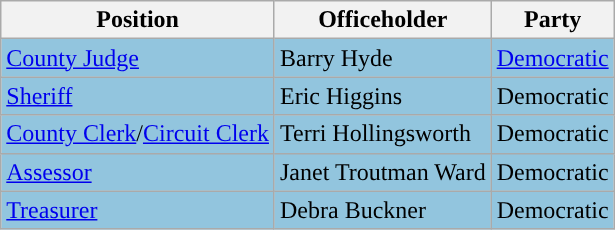<table class="wikitable mw-collapsible">
<tr>
<th>Position</th>
<th>Officeholder</th>
<th>Party</th>
</tr>
<tr style="background-color: #92C5DE;">
<td><a href='#'>County Judge</a></td>
<td>Barry Hyde</td>
<td><a href='#'>Democratic</a></td>
</tr>
<tr style="background-color: #92C5DE;">
<td><a href='#'>Sheriff</a></td>
<td>Eric Higgins</td>
<td>Democratic</td>
</tr>
<tr style="background-color: #92C5DE;">
<td><a href='#'>County Clerk</a>/<a href='#'>Circuit Clerk</a></td>
<td>Terri Hollingsworth</td>
<td>Democratic</td>
</tr>
<tr style="background-color: #92C5DE;">
<td><a href='#'>Assessor</a></td>
<td>Janet Troutman Ward</td>
<td>Democratic</td>
</tr>
<tr style="background-color: #92C5DE;">
<td><a href='#'>Treasurer</a></td>
<td>Debra Buckner</td>
<td>Democratic</td>
</tr>
</table>
